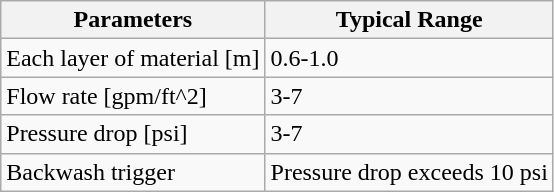<table class="wikitable">
<tr>
<th>Parameters</th>
<th>Typical Range</th>
</tr>
<tr>
<td>Each layer of material [m]</td>
<td>0.6-1.0</td>
</tr>
<tr>
<td>Flow rate [gpm/ft^2]</td>
<td>3-7</td>
</tr>
<tr>
<td>Pressure drop [psi]</td>
<td>3-7</td>
</tr>
<tr>
<td>Backwash trigger</td>
<td>Pressure drop exceeds 10 psi</td>
</tr>
</table>
